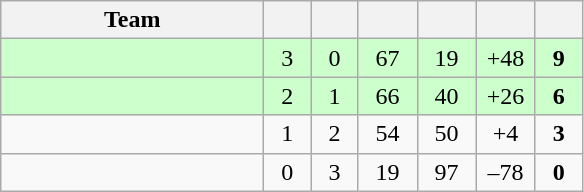<table class="wikitable" style="text-align:center;">
<tr>
<th style="width:10.5em;">Team</th>
<th style="width:1.5em;"></th>
<th style="width:1.5em;"></th>
<th style="width:2.0em;"></th>
<th style="width:2.0em;"></th>
<th style="width:2.0em;"></th>
<th style="width:1.5em;"></th>
</tr>
<tr bgcolor=#cfc>
<td align="left"></td>
<td>3</td>
<td>0</td>
<td>67</td>
<td>19</td>
<td>+48</td>
<td><strong>9</strong></td>
</tr>
<tr bgcolor=#cfc>
<td align="left"></td>
<td>2</td>
<td>1</td>
<td>66</td>
<td>40</td>
<td>+26</td>
<td><strong>6</strong></td>
</tr>
<tr>
<td align="left"></td>
<td>1</td>
<td>2</td>
<td>54</td>
<td>50</td>
<td>+4</td>
<td><strong>3</strong></td>
</tr>
<tr>
<td align="left"></td>
<td>0</td>
<td>3</td>
<td>19</td>
<td>97</td>
<td>–78</td>
<td><strong>0</strong></td>
</tr>
</table>
